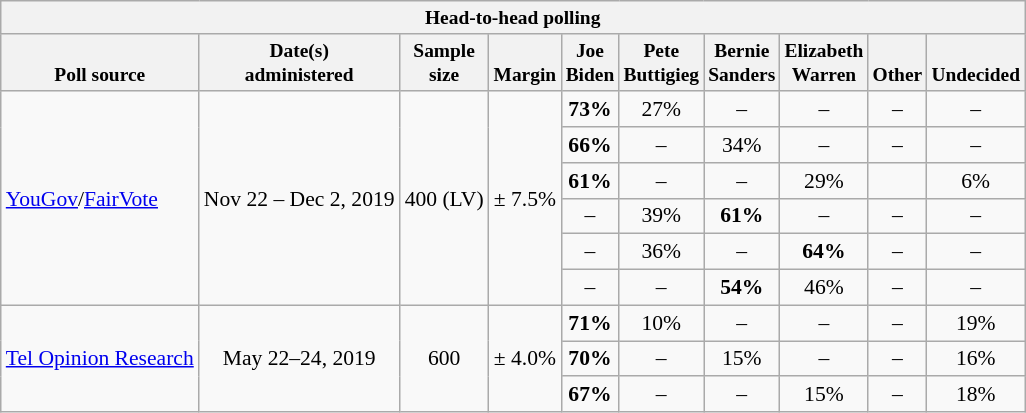<table class="wikitable mw-collapsed mw-collapsible" style="font-size:90%;text-align:center;">
<tr valign=bottom style="font-size:90%;">
<th colspan=10>Head-to-head polling</th>
</tr>
<tr valign=bottom style="font-size:90%;">
<th>Poll source</th>
<th>Date(s)<br>administered</th>
<th>Sample<br>size</th>
<th>Margin<br></th>
<th>Joe<br>Biden</th>
<th>Pete<br>Buttigieg</th>
<th>Bernie<br>Sanders</th>
<th>Elizabeth<br>Warren</th>
<th>Other</th>
<th>Undecided</th>
</tr>
<tr>
<td rowspan=6 style="text-align:left;"><a href='#'>YouGov</a>/<a href='#'>FairVote</a></td>
<td rowspan=6>Nov 22 – Dec 2, 2019</td>
<td rowspan=6>400 (LV)</td>
<td rowspan=6>± 7.5%</td>
<td><strong>73%</strong></td>
<td>27%</td>
<td>–</td>
<td>–</td>
<td>–</td>
<td>–</td>
</tr>
<tr>
<td><strong>66%</strong></td>
<td>–</td>
<td>34%</td>
<td>–</td>
<td>–</td>
<td>–</td>
</tr>
<tr>
<td><strong>61%</strong></td>
<td>–</td>
<td>–</td>
<td>29%</td>
<td></td>
<td>6%</td>
</tr>
<tr>
<td>–</td>
<td>39%</td>
<td><strong>61%</strong></td>
<td>–</td>
<td>–</td>
<td>–</td>
</tr>
<tr>
<td>–</td>
<td>36%</td>
<td>–</td>
<td><strong>64%</strong></td>
<td>–</td>
<td>–</td>
</tr>
<tr>
<td>–</td>
<td>–</td>
<td><strong>54%</strong></td>
<td>46%</td>
<td>–</td>
<td>–</td>
</tr>
<tr>
<td rowspan=3 style="text-align:left;"><a href='#'>Tel Opinion Research</a></td>
<td rowspan=3>May 22–24, 2019</td>
<td rowspan=3>600</td>
<td rowspan=3>± 4.0%</td>
<td><strong>71%</strong></td>
<td>10%</td>
<td>–</td>
<td>–</td>
<td>–</td>
<td>19%</td>
</tr>
<tr>
<td><strong>70%</strong></td>
<td>–</td>
<td>15%</td>
<td>–</td>
<td>–</td>
<td>16%</td>
</tr>
<tr>
<td><strong>67%</strong></td>
<td>–</td>
<td>–</td>
<td>15%</td>
<td>–</td>
<td>18%</td>
</tr>
</table>
